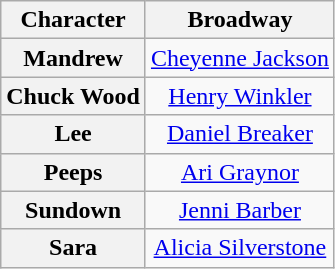<table class="wikitable" style="text-align:center;">
<tr>
<th>Character</th>
<th>Broadway</th>
</tr>
<tr>
<th scope="row">Mandrew</th>
<td><a href='#'>Cheyenne Jackson</a></td>
</tr>
<tr>
<th scope="row">Chuck Wood</th>
<td><a href='#'>Henry Winkler</a></td>
</tr>
<tr>
<th scope="row">Lee</th>
<td><a href='#'>Daniel Breaker</a></td>
</tr>
<tr>
<th scope="row">Peeps</th>
<td><a href='#'>Ari Graynor</a></td>
</tr>
<tr>
<th scope="row">Sundown</th>
<td><a href='#'>Jenni Barber</a></td>
</tr>
<tr>
<th scope="row">Sara</th>
<td><a href='#'>Alicia Silverstone</a></td>
</tr>
</table>
